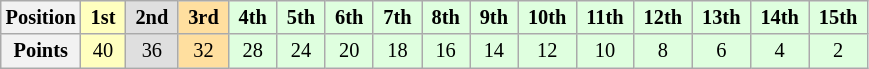<table class="wikitable" style="font-size:85%; text-align:center">
<tr>
<th>Position</th>
<td style="background:#ffffbf;"> <strong>1st</strong> </td>
<td style="background:#dfdfdf;"> <strong>2nd</strong> </td>
<td style="background:#ffdf9f;"> <strong>3rd</strong> </td>
<td style="background:#dfffdf;"> <strong>4th</strong> </td>
<td style="background:#dfffdf;"> <strong>5th</strong> </td>
<td style="background:#dfffdf;"> <strong>6th</strong> </td>
<td style="background:#dfffdf;"> <strong>7th</strong> </td>
<td style="background:#dfffdf;"> <strong>8th</strong> </td>
<td style="background:#dfffdf;"> <strong>9th</strong> </td>
<td style="background:#dfffdf;"> <strong>10th</strong> </td>
<td style="background:#dfffdf;"> <strong>11th</strong> </td>
<td style="background:#dfffdf;"> <strong>12th</strong> </td>
<td style="background:#dfffdf;"> <strong>13th</strong> </td>
<td style="background:#dfffdf;"> <strong>14th</strong> </td>
<td style="background:#dfffdf;"> <strong>15th</strong> </td>
</tr>
<tr>
<th>Points</th>
<td style="background:#ffffbf;">40</td>
<td style="background:#dfdfdf;">36</td>
<td style="background:#ffdf9f;">32</td>
<td style="background:#dfffdf;">28</td>
<td style="background:#dfffdf;">24</td>
<td style="background:#dfffdf;">20</td>
<td style="background:#dfffdf;">18</td>
<td style="background:#dfffdf;">16</td>
<td style="background:#dfffdf;">14</td>
<td style="background:#dfffdf;">12</td>
<td style="background:#dfffdf;">10</td>
<td style="background:#dfffdf;">8</td>
<td style="background:#dfffdf;">6</td>
<td style="background:#dfffdf;">4</td>
<td style="background:#dfffdf;">2</td>
</tr>
</table>
